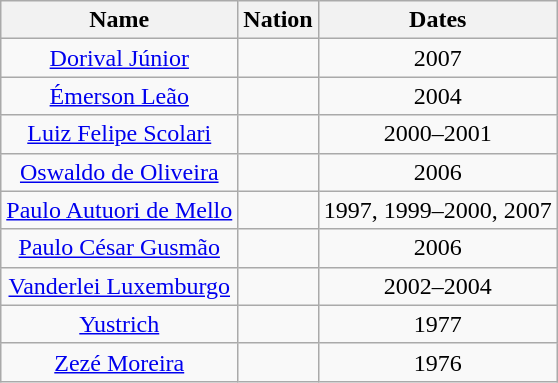<table class="wikitable sortable plainrowheaders" style="text-align: center">
<tr>
<th scope=col>Name</th>
<th scope=col>Nation</th>
<th scope=col>Dates</th>
</tr>
<tr>
<td><a href='#'>Dorival Júnior</a></td>
<td></td>
<td>2007</td>
</tr>
<tr>
<td><a href='#'>Émerson Leão</a></td>
<td></td>
<td>2004</td>
</tr>
<tr>
<td><a href='#'>Luiz Felipe Scolari</a></td>
<td></td>
<td>2000–2001</td>
</tr>
<tr>
<td><a href='#'>Oswaldo de Oliveira</a></td>
<td></td>
<td>2006</td>
</tr>
<tr>
<td><a href='#'>Paulo Autuori de Mello</a></td>
<td></td>
<td>1997, 1999–2000, 2007</td>
</tr>
<tr>
<td><a href='#'>Paulo César Gusmão</a></td>
<td></td>
<td>2006</td>
</tr>
<tr>
<td><a href='#'>Vanderlei Luxemburgo</a></td>
<td></td>
<td>2002–2004</td>
</tr>
<tr>
<td><a href='#'>Yustrich</a></td>
<td></td>
<td>1977</td>
</tr>
<tr>
<td><a href='#'>Zezé Moreira</a></td>
<td></td>
<td>1976</td>
</tr>
</table>
